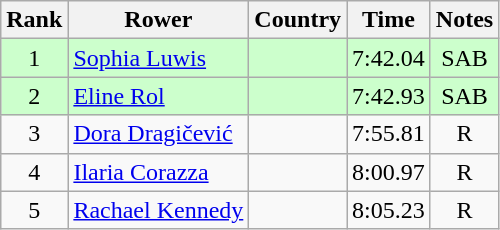<table class="wikitable" style="text-align:center">
<tr>
<th>Rank</th>
<th>Rower</th>
<th>Country</th>
<th>Time</th>
<th>Notes</th>
</tr>
<tr bgcolor=ccffcc>
<td>1</td>
<td align="left"><a href='#'>Sophia Luwis</a></td>
<td align="left"></td>
<td>7:42.04</td>
<td>SAB</td>
</tr>
<tr bgcolor=ccffcc>
<td>2</td>
<td align="left"><a href='#'>Eline Rol</a></td>
<td align="left"></td>
<td>7:42.93</td>
<td>SAB</td>
</tr>
<tr>
<td>3</td>
<td align="left"><a href='#'>Dora Dragičević</a></td>
<td align="left"></td>
<td>7:55.81</td>
<td>R</td>
</tr>
<tr>
<td>4</td>
<td align="left"><a href='#'>Ilaria Corazza</a></td>
<td align="left"></td>
<td>8:00.97</td>
<td>R</td>
</tr>
<tr>
<td>5</td>
<td align="left"><a href='#'>Rachael Kennedy</a></td>
<td align="left"></td>
<td>8:05.23</td>
<td>R</td>
</tr>
</table>
